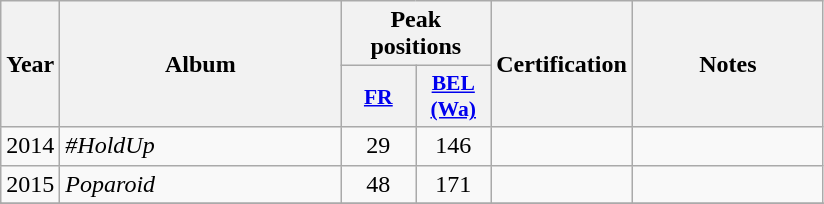<table class="wikitable">
<tr>
<th rowspan="2" width="10">Year</th>
<th rowspan="2" width="180">Album</th>
<th colspan="2" width="30">Peak positions</th>
<th rowspan="2" width="80">Certification</th>
<th rowspan="2" width="120">Notes</th>
</tr>
<tr>
<th scope="col" style="width:3em;font-size:90%;"><a href='#'>FR</a><br></th>
<th scope="col" style="width:3em;font-size:90%;"><a href='#'>BEL <br>(Wa)</a><br></th>
</tr>
<tr>
<td align="center">2014</td>
<td><em>#HoldUp</em></td>
<td align="center">29</td>
<td align="center">146</td>
<td align="center"></td>
<td></td>
</tr>
<tr>
<td align="center">2015</td>
<td><em>Poparoid</em></td>
<td align="center">48</td>
<td align="center">171</td>
<td align="center"></td>
<td></td>
</tr>
<tr>
</tr>
<tr>
</tr>
</table>
